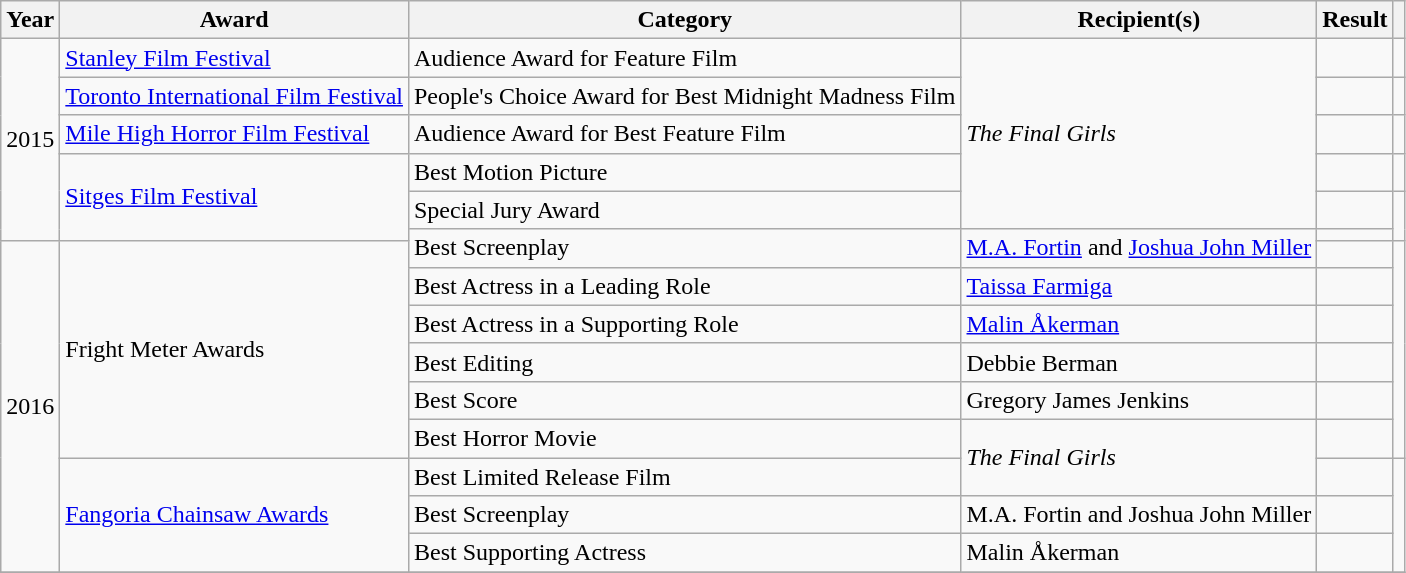<table class="wikitable sortable plainrowheaders">
<tr>
<th>Year</th>
<th>Award</th>
<th>Category</th>
<th>Recipient(s)</th>
<th>Result</th>
<th></th>
</tr>
<tr>
<td rowspan="6">2015</td>
<td><a href='#'>Stanley Film Festival</a></td>
<td>Audience Award for Feature Film</td>
<td rowspan="5"><em>The Final Girls</em></td>
<td></td>
<td></td>
</tr>
<tr>
<td><a href='#'>Toronto International Film Festival</a></td>
<td>People's Choice Award for Best Midnight Madness Film</td>
<td></td>
<td></td>
</tr>
<tr>
<td><a href='#'>Mile High Horror Film Festival</a></td>
<td>Audience Award for Best Feature Film</td>
<td></td>
<td></td>
</tr>
<tr>
<td rowspan="3"><a href='#'>Sitges Film Festival</a></td>
<td>Best Motion Picture</td>
<td></td>
<td></td>
</tr>
<tr>
<td>Special Jury Award</td>
<td></td>
<td rowspan="2"></td>
</tr>
<tr>
<td rowspan="2">Best Screenplay</td>
<td rowspan="2"><a href='#'>M.A. Fortin</a> and <a href='#'>Joshua John Miller</a></td>
<td></td>
</tr>
<tr>
<td rowspan="9">2016</td>
<td rowspan="6">Fright Meter Awards</td>
<td></td>
<td rowspan="6"></td>
</tr>
<tr>
<td>Best Actress in a Leading Role</td>
<td><a href='#'>Taissa Farmiga</a></td>
<td></td>
</tr>
<tr>
<td>Best Actress in a Supporting Role</td>
<td><a href='#'>Malin Åkerman</a></td>
<td></td>
</tr>
<tr>
<td>Best Editing</td>
<td>Debbie Berman</td>
<td></td>
</tr>
<tr>
<td>Best Score</td>
<td>Gregory James Jenkins</td>
<td></td>
</tr>
<tr>
<td>Best Horror Movie</td>
<td rowspan="2"><em>The Final Girls</em></td>
<td></td>
</tr>
<tr>
<td rowspan="3"><a href='#'>Fangoria Chainsaw Awards</a></td>
<td>Best Limited Release Film</td>
<td></td>
<td rowspan="3"></td>
</tr>
<tr>
<td>Best Screenplay</td>
<td>M.A. Fortin and Joshua John Miller</td>
<td></td>
</tr>
<tr>
<td>Best Supporting Actress</td>
<td>Malin Åkerman</td>
<td></td>
</tr>
<tr>
</tr>
</table>
